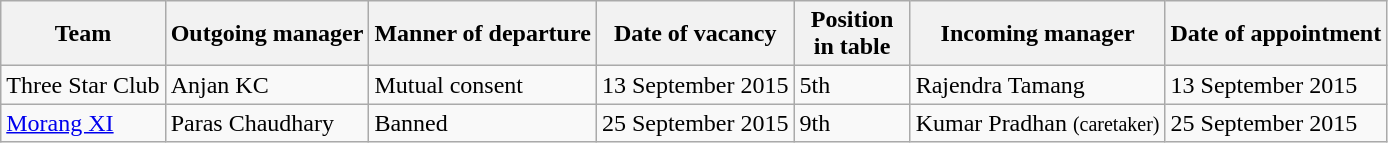<table class="wikitable sortable">
<tr>
<th>Team</th>
<th>Outgoing manager</th>
<th>Manner of departure</th>
<th>Date of vacancy</th>
<th width=70>Position in table</th>
<th>Incoming manager</th>
<th>Date of appointment</th>
</tr>
<tr>
<td>Three Star Club</td>
<td> Anjan KC</td>
<td>Mutual consent</td>
<td>13 September 2015</td>
<td>5th</td>
<td> Rajendra Tamang</td>
<td>13 September 2015</td>
</tr>
<tr>
<td><a href='#'>Morang XI</a></td>
<td> Paras Chaudhary</td>
<td>Banned</td>
<td>25 September 2015</td>
<td>9th</td>
<td> Kumar Pradhan <small>(caretaker)</small></td>
<td>25 September 2015</td>
</tr>
</table>
